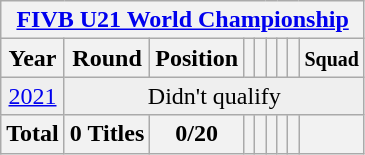<table class="wikitable" style="text-align: center;">
<tr>
<th colspan=9><a href='#'>FIVB U21 World Championship</a></th>
</tr>
<tr>
<th>Year</th>
<th>Round</th>
<th>Position</th>
<th></th>
<th></th>
<th></th>
<th></th>
<th></th>
<th><small>Squad</small></th>
</tr>
<tr bgcolor="efefef">
<td>  <a href='#'>2021</a></td>
<td colspan=9 rowspan=1>Didn't qualify</td>
</tr>
<tr>
<th>Total</th>
<th>0 Titles</th>
<th>0/20</th>
<th></th>
<th></th>
<th></th>
<th></th>
<th></th>
<th></th>
</tr>
</table>
